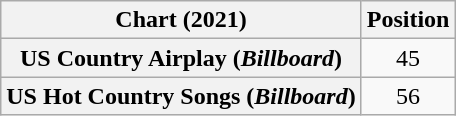<table class="wikitable sortable plainrowheaders" style="text-align:center">
<tr>
<th>Chart (2021)</th>
<th>Position</th>
</tr>
<tr>
<th scope="row">US Country Airplay (<em>Billboard</em>)</th>
<td>45</td>
</tr>
<tr>
<th scope="row">US Hot Country Songs (<em>Billboard</em>)</th>
<td>56</td>
</tr>
</table>
